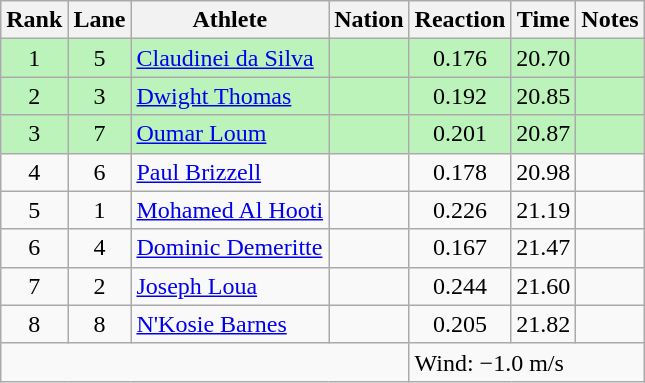<table class="wikitable sortable" style="text-align:center">
<tr>
<th>Rank</th>
<th>Lane</th>
<th>Athlete</th>
<th>Nation</th>
<th>Reaction</th>
<th>Time</th>
<th>Notes</th>
</tr>
<tr bgcolor = "bbf3bb">
<td>1</td>
<td>5</td>
<td align="left"><a href='#'>Claudinei da Silva</a></td>
<td align="left"></td>
<td>0.176</td>
<td>20.70</td>
<td></td>
</tr>
<tr bgcolor = "bbf3bb">
<td>2</td>
<td>3</td>
<td align="left"><a href='#'>Dwight Thomas</a></td>
<td align="left"></td>
<td>0.192</td>
<td>20.85</td>
<td></td>
</tr>
<tr bgcolor = "bbf3bb">
<td>3</td>
<td>7</td>
<td align="left"><a href='#'>Oumar Loum</a></td>
<td align="left"></td>
<td>0.201</td>
<td>20.87</td>
<td></td>
</tr>
<tr>
<td>4</td>
<td>6</td>
<td align="left"><a href='#'>Paul Brizzell</a></td>
<td align="left"></td>
<td>0.178</td>
<td>20.98</td>
<td></td>
</tr>
<tr>
<td>5</td>
<td>1</td>
<td align="left"><a href='#'>Mohamed Al Hooti</a></td>
<td align="left"></td>
<td>0.226</td>
<td>21.19</td>
<td></td>
</tr>
<tr>
<td>6</td>
<td>4</td>
<td align="left"><a href='#'>Dominic Demeritte</a></td>
<td align="left"></td>
<td>0.167</td>
<td>21.47</td>
<td></td>
</tr>
<tr>
<td>7</td>
<td>2</td>
<td align="left"><a href='#'>Joseph Loua</a></td>
<td align="left"></td>
<td>0.244</td>
<td>21.60</td>
<td></td>
</tr>
<tr>
<td>8</td>
<td>8</td>
<td align="left"><a href='#'>N'Kosie Barnes</a></td>
<td align="left"></td>
<td>0.205</td>
<td>21.82</td>
<td></td>
</tr>
<tr class="sortbottom">
<td colspan=4></td>
<td colspan="3" style="text-align:left;">Wind: −1.0 m/s</td>
</tr>
</table>
